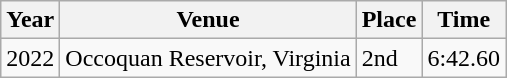<table class="wikitable">
<tr>
<th>Year</th>
<th>Venue</th>
<th>Place</th>
<th>Time</th>
</tr>
<tr>
<td>2022</td>
<td>Occoquan Reservoir, Virginia</td>
<td>2nd</td>
<td>6:42.60</td>
</tr>
</table>
